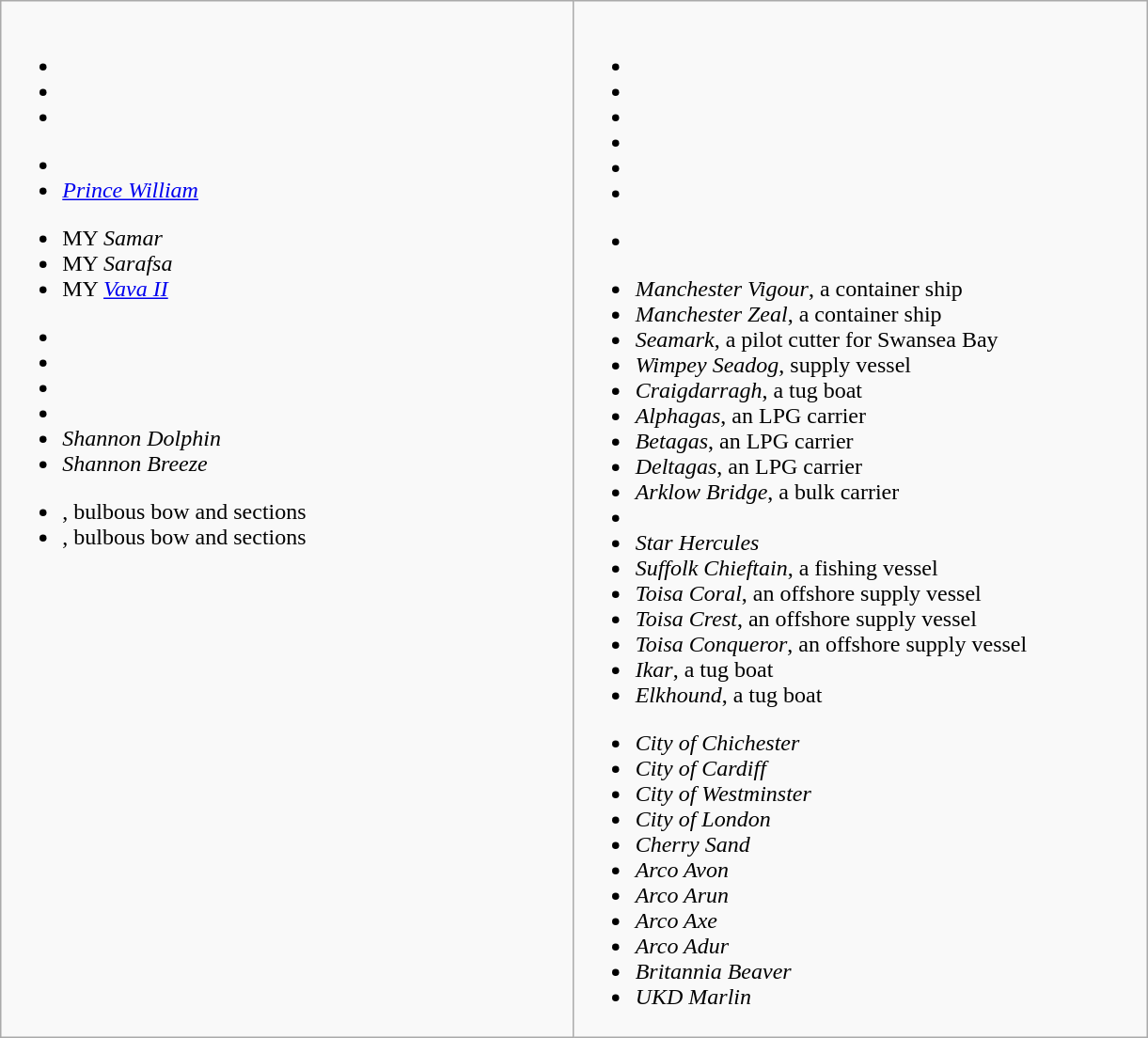<table class="wikitable" border="0">
<tr>
<td valign="top" style="width:40%"><br><ul><li></li><li></li><li></li></ul><ul><li></li><li><em><a href='#'>Prince William</a></em></li></ul><ul><li>MY <em>Samar</em></li><li>MY <em>Sarafsa</em></li><li>MY <em><a href='#'>Vava II</a></em></li></ul><ul><li></li><li></li><li></li><li></li><li><em>Shannon Dolphin</em></li><li><em>Shannon Breeze</em></li></ul><ul><li>, bulbous bow and sections</li><li>, bulbous bow and sections</li></ul></td>
<td valign="top" style="width:40%"><br><ul><li></li><li></li><li></li><li></li><li></li><li></li></ul><ul><li></li></ul><ul><li><em>Manchester Vigour</em>, a container ship</li><li><em>Manchester Zeal</em>, a container ship</li><li><em>Seamark</em>, a pilot cutter for Swansea Bay</li><li><em>Wimpey Seadog</em>, supply vessel</li><li><em>Craigdarragh</em>, a tug boat</li><li><em>Alphagas</em>, an LPG carrier</li><li><em>Betagas</em>, an LPG carrier</li><li><em>Deltagas</em>, an LPG carrier</li><li><em>Arklow Bridge</em>, a bulk carrier</li><li></li><li><em>Star Hercules</em></li><li><em>Suffolk Chieftain</em>, a fishing vessel</li><li><em>Toisa Coral</em>, an offshore supply vessel</li><li><em>Toisa Crest</em>, an offshore supply vessel</li><li><em>Toisa Conqueror</em>, an offshore supply vessel</li><li><em>Ikar</em>, a tug boat</li><li><em>Elkhound</em>, a tug boat</li></ul><ul><li><em>City of Chichester</em></li><li><em>City of Cardiff</em></li><li><em>City of Westminster</em></li><li><em>City of London</em></li><li><em>Cherry Sand</em></li><li><em>Arco Avon</em></li><li><em>Arco Arun</em></li><li><em>Arco Axe</em></li><li><em>Arco Adur</em></li><li><em>Britannia Beaver</em></li><li><em>UKD Marlin</em></li></ul></td>
</tr>
</table>
